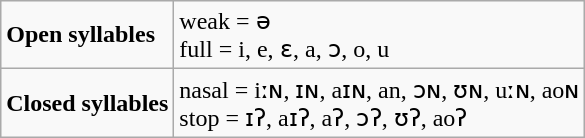<table class="wikitable">
<tr>
<td><strong>Open syllables</strong></td>
<td>weak = ə<br>full = i, e, ɛ, a, ɔ, o, u</td>
</tr>
<tr>
<td><strong>Closed syllables</strong></td>
<td>nasal = iːɴ, ɪɴ, aɪɴ, an, ɔɴ, ʊɴ, uːɴ, aoɴ<br>stop = ɪʔ, aɪʔ, aʔ, ɔʔ, ʊʔ, aoʔ</td>
</tr>
</table>
